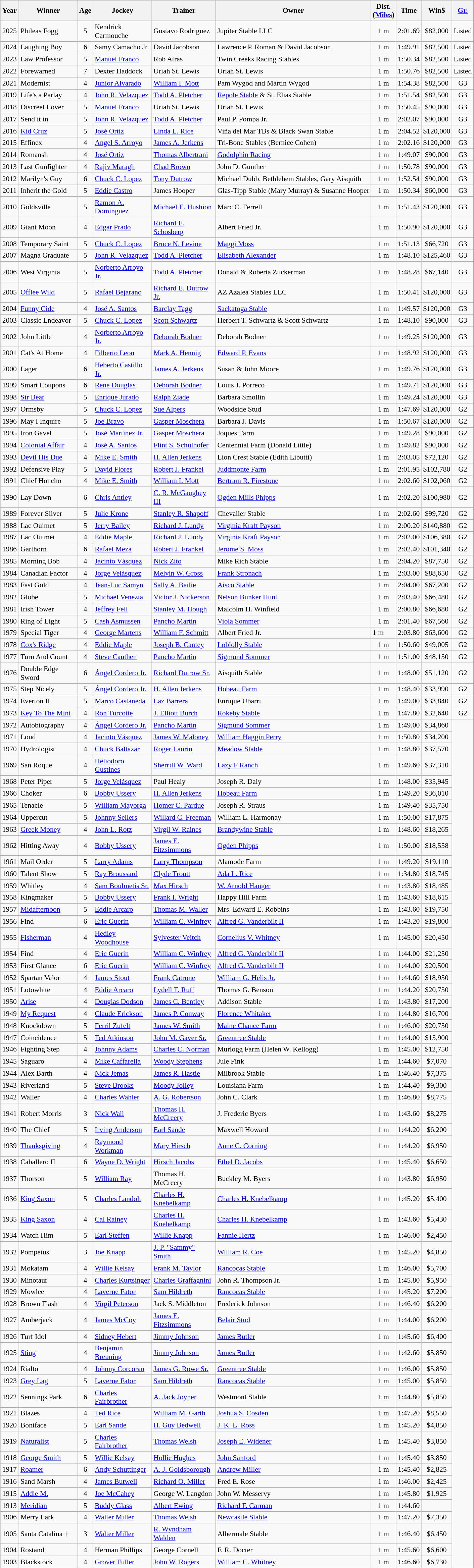<table class="wikitable sortable" style="font-size:90%">
<tr>
<th style="width:30px">Year<br></th>
<th style="width:110px">Winner<br></th>
<th style="width:20px">Age<br></th>
<th style="width:110px">Jockey<br></th>
<th style="width:120px">Trainer<br></th>
<th>Owner<br></th>
<th style="width:25px">Dist.<br> <span>(<a href='#'>Miles</a>)</span></th>
<th style="width:25px">Time<br></th>
<th style="width:25px">Win$<br></th>
<th style="width:25px"><a href='#'>Gr.</a></th>
</tr>
<tr>
<td align=center>2025</td>
<td>Phileas Fogg</td>
<td align=center>5</td>
<td>Kendrick Carmouche</td>
<td>Gustavo Rodriguez</td>
<td>Jupiter Stable LLC</td>
<td align=center>1<span></span> m</td>
<td>2:01.69</td>
<td align=center>$82,000</td>
<td align=center>Listed</td>
</tr>
<tr>
<td align=center>2024</td>
<td>Laughing Boy</td>
<td align=center>6</td>
<td>Samy Camacho Jr.</td>
<td>David Jacobson</td>
<td>Lawrence P. Roman & David Jacobson</td>
<td align=center>1<span></span> m</td>
<td>1:49.91</td>
<td align=center>$82,500</td>
<td align=center>Listed</td>
</tr>
<tr>
<td align=center>2023</td>
<td>Law Professor</td>
<td align=center>5</td>
<td><a href='#'>Manuel Franco</a></td>
<td>Rob Atras</td>
<td>Twin Creeks Racing Stables</td>
<td align=center>1<span></span> m</td>
<td>1:50.34</td>
<td align=center>$82,500</td>
<td align=center>Listed</td>
</tr>
<tr>
<td align=center>2022</td>
<td>Forewarned</td>
<td align=center>7</td>
<td>Dexter Haddock</td>
<td>Uriah St. Lewis</td>
<td>Uriah St. Lewis</td>
<td align=center>1<span></span> m</td>
<td>1:50.76</td>
<td align=center>$82,500</td>
<td align=center>Listed</td>
</tr>
<tr>
<td align=center>2021</td>
<td>Modernist</td>
<td align=center>4</td>
<td><a href='#'>Junior Alvarado</a></td>
<td><a href='#'>William I. Mott</a></td>
<td>Pam Wygod and Martin Wygod</td>
<td align=center>1<span></span> m</td>
<td>1:54.38</td>
<td align=center>$82,500</td>
<td align=center>G3</td>
</tr>
<tr>
<td align=center>2019</td>
<td>Life's a Parlay</td>
<td align=center>4</td>
<td><a href='#'>John R. Velazquez</a></td>
<td><a href='#'>Todd A. Pletcher</a></td>
<td><a href='#'>Repole Stable</a> & St. Elias Stable</td>
<td align=center>1<span></span> m</td>
<td>1:51.54</td>
<td align=center>$82,500</td>
<td align=center>G3</td>
</tr>
<tr>
<td align=center>2018</td>
<td>Discreet Lover</td>
<td align=center>5</td>
<td><a href='#'>Manuel Franco</a></td>
<td>Uriah St. Lewis</td>
<td>Uriah St. Lewis</td>
<td align=center>1<span></span> m</td>
<td>1:50.45</td>
<td align=center>$90,000</td>
<td align=center>G3</td>
</tr>
<tr>
<td align=center>2017</td>
<td>Send it in</td>
<td align=center>5</td>
<td><a href='#'>John R. Velazquez</a></td>
<td><a href='#'>Todd A. Pletcher</a></td>
<td>Paul P. Pompa Jr.</td>
<td align=center>1<span></span> m</td>
<td>2:02.07</td>
<td align=center>$90,000</td>
<td align=center>G3</td>
</tr>
<tr>
<td align=center>2016</td>
<td><a href='#'>Kid Cruz</a></td>
<td align=center>5</td>
<td><a href='#'>José Ortiz</a></td>
<td><a href='#'>Linda L. Rice</a></td>
<td>Viña del Mar TBs & Black Swan Stable</td>
<td align=center>1<span></span> m</td>
<td>2:04.52</td>
<td align=center>$120,000</td>
<td align=center>G3</td>
</tr>
<tr>
<td align=center>2015</td>
<td>Effinex</td>
<td align=center>4</td>
<td><a href='#'>Angel S. Arroyo</a></td>
<td><a href='#'>James A. Jerkens</a></td>
<td>Tri-Bone Stables (Bernice Cohen)</td>
<td align=center>1<span></span> m</td>
<td>2:02.16</td>
<td align=center>$120,000</td>
<td align=center>G3</td>
</tr>
<tr>
<td align=center>2014</td>
<td>Romansh</td>
<td align=center>4</td>
<td><a href='#'>José Ortiz</a></td>
<td><a href='#'>Thomas Albertrani</a></td>
<td><a href='#'>Godolphin Racing</a></td>
<td align=center>1<span></span> m</td>
<td>1:49.07</td>
<td align=center>$90,000</td>
<td align=center>G3</td>
</tr>
<tr>
<td align=center>2013</td>
<td>Last Gunfighter</td>
<td align=center>4</td>
<td><a href='#'>Rajiv Maragh</a></td>
<td><a href='#'>Chad Brown</a></td>
<td>John D. Gunther</td>
<td align=center>1<span></span> m</td>
<td>1:50.78</td>
<td align=center>$90,000</td>
<td align=center>G3</td>
</tr>
<tr>
<td align=center>2012</td>
<td>Marilyn's Guy</td>
<td align=center>6</td>
<td><a href='#'>Chuck C. Lopez</a></td>
<td><a href='#'>Tony Dutrow</a></td>
<td>Michael Dubb, Bethlehem Stables, Gary Aisquith</td>
<td align=center>1<span></span> m</td>
<td>1:52.54</td>
<td align=center>$90,000</td>
<td align=center>G3</td>
</tr>
<tr>
<td align=center>2011</td>
<td>Inherit the Gold</td>
<td align=center>5</td>
<td><a href='#'>Eddie Castro</a></td>
<td>James Hooper</td>
<td>Glas-Tipp Stable (Mary Murray) & Susanne Hooper</td>
<td align=center>1<span></span> m</td>
<td>1:50.34</td>
<td align=center>$60,000</td>
<td align=center>G3</td>
</tr>
<tr>
<td align=center>2010</td>
<td>Goldsville</td>
<td align=center>5</td>
<td><a href='#'>Ramon A. Dominguez</a></td>
<td><a href='#'>Michael E. Hushion</a></td>
<td>Marc C. Ferrell</td>
<td align=center>1<span></span> m</td>
<td>1:51.43</td>
<td align=center>$120,000</td>
<td align=center>G3</td>
</tr>
<tr>
<td align=center>2009</td>
<td>Giant Moon</td>
<td align=center>4</td>
<td><a href='#'>Edgar Prado</a></td>
<td><a href='#'>Richard E. Schosberg</a></td>
<td>Albert Fried Jr.</td>
<td align=center>1<span></span> m</td>
<td>1:50.90</td>
<td align=center>$120,000</td>
<td align=center>G3</td>
</tr>
<tr>
<td align=center>2008</td>
<td>Temporary Saint</td>
<td align=center>5</td>
<td><a href='#'>Chuck C. Lopez</a></td>
<td><a href='#'>Bruce N. Levine</a></td>
<td><a href='#'>Maggi Moss</a></td>
<td align=center>1<span></span> m</td>
<td>1:51.13</td>
<td align=center>$66,720</td>
<td align=center>G3</td>
</tr>
<tr>
<td align=center>2007</td>
<td>Magna Graduate</td>
<td align=center>5</td>
<td><a href='#'>John R. Velazquez</a></td>
<td><a href='#'>Todd A. Pletcher</a></td>
<td><a href='#'>Elisabeth Alexander</a></td>
<td align=center>1<span></span> m</td>
<td>1:48.10</td>
<td align=center>$125,460</td>
<td align=center>G3</td>
</tr>
<tr>
<td align=center>2006</td>
<td>West Virginia</td>
<td align=center>5</td>
<td><a href='#'>Norberto Arroyo Jr.</a></td>
<td><a href='#'>Todd A. Pletcher</a></td>
<td>Donald & Roberta Zuckerman</td>
<td align=center>1<span></span> m</td>
<td>1:48.28</td>
<td align=center>$67,140</td>
<td align=center>G3</td>
</tr>
<tr>
<td align=center>2005</td>
<td><a href='#'>Offlee Wild</a></td>
<td align=center>5</td>
<td><a href='#'>Rafael Bejarano</a></td>
<td><a href='#'>Richard E. Dutrow Jr.</a></td>
<td>AZ Azalea Stables LLC</td>
<td align=center>1<span></span> m</td>
<td>1:50.41</td>
<td align=center>$120,000</td>
<td align=center>G3</td>
</tr>
<tr>
<td align=center>2004</td>
<td><a href='#'>Funny Cide</a></td>
<td align=center>4</td>
<td><a href='#'>José A. Santos</a></td>
<td><a href='#'>Barclay Tagg</a></td>
<td><a href='#'>Sackatoga Stable</a></td>
<td align=center>1<span></span> m</td>
<td>1:49.57</td>
<td align=center>$120,000</td>
<td align=center>G3</td>
</tr>
<tr>
<td align=center>2003</td>
<td>Classic Endeavor</td>
<td align=center>5</td>
<td><a href='#'>Chuck C. Lopez</a></td>
<td><a href='#'>Scott Schwartz</a></td>
<td>Herbert T. Schwartz & Scott Schwartz</td>
<td align=center>1<span></span> m</td>
<td>1:48.10</td>
<td align=center>$90,000</td>
<td align=center>G3</td>
</tr>
<tr>
<td align=center>2002</td>
<td>John Little</td>
<td align=center>4</td>
<td><a href='#'>Norberto Arroyo Jr.</a></td>
<td><a href='#'>Deborah Bodner</a></td>
<td>Deborah Bodner</td>
<td align=center>1<span></span> m</td>
<td>1:49.25</td>
<td align=center>$120,000</td>
<td align=center>G3</td>
</tr>
<tr>
<td align=center>2001</td>
<td>Cat's At Home</td>
<td align=center>4</td>
<td><a href='#'>Filberto Leon</a></td>
<td><a href='#'>Mark A. Hennig</a></td>
<td><a href='#'>Edward P. Evans</a></td>
<td align=center>1<span></span> m</td>
<td>1:48.92</td>
<td align=center>$120,000</td>
<td align=center>G3</td>
</tr>
<tr>
<td align=center>2000</td>
<td>Lager</td>
<td align=center>6</td>
<td><a href='#'>Heberto Castillo Jr.</a></td>
<td><a href='#'>James A. Jerkens</a></td>
<td>Susan & John Moore</td>
<td align=center>1<span></span> m</td>
<td>1:49.76</td>
<td align=center>$120,000</td>
<td align=center>G3</td>
</tr>
<tr>
<td align=center>1999</td>
<td>Smart Coupons</td>
<td align=center>6</td>
<td><a href='#'>René Douglas</a></td>
<td><a href='#'>Deborah Bodner</a></td>
<td>Louis J. Porreco</td>
<td align=center>1<span></span> m</td>
<td>1:49.71</td>
<td align=center>$120,000</td>
<td align=center>G3</td>
</tr>
<tr>
<td align=center>1998</td>
<td><a href='#'>Sir Bear</a></td>
<td align=center>5</td>
<td><a href='#'>Enrique Jurado</a></td>
<td><a href='#'>Ralph Ziade</a></td>
<td>Barbara Smollin</td>
<td align=center>1<span></span> m</td>
<td>1:49.24</td>
<td align=center>$120,000</td>
<td align=center>G3</td>
</tr>
<tr>
<td align=center>1997</td>
<td>Ormsby</td>
<td align=center>5</td>
<td><a href='#'>Chuck C. Lopez</a></td>
<td><a href='#'>Sue Alpers</a></td>
<td>Woodside Stud</td>
<td align=center>1<span></span> m</td>
<td>1:47.69</td>
<td align=center>$120,000</td>
<td align=center>G2</td>
</tr>
<tr>
<td align=center>1996</td>
<td>May I Inquire</td>
<td align=center>5</td>
<td><a href='#'>Joe Bravo</a></td>
<td><a href='#'>Gasper Moschera</a></td>
<td>Barbara J. Davis</td>
<td align=center>1<span></span> m</td>
<td>1:50.67</td>
<td align=center>$120,000</td>
<td align=center>G2</td>
</tr>
<tr>
<td align=center>1995</td>
<td>Iron Gavel</td>
<td align=center>5</td>
<td><a href='#'>José Martínez Jr.</a></td>
<td><a href='#'>Gasper Moschera</a></td>
<td>Joques Farm</td>
<td align=center>1<span></span> m</td>
<td>1:49.28</td>
<td align=center>$90,000</td>
<td align=center>G2</td>
</tr>
<tr>
<td align=center>1994</td>
<td><a href='#'>Colonial Affair</a></td>
<td align=center>4</td>
<td><a href='#'>José A. Santos</a></td>
<td><a href='#'>Flint S. Schulhofer</a></td>
<td>Centennial Farm (Donald Little)</td>
<td align=center>1<span></span> m</td>
<td>1:49.82</td>
<td align=center>$90,000</td>
<td align=center>G2</td>
</tr>
<tr>
<td align=center>1993</td>
<td><a href='#'>Devil His Due</a></td>
<td align=center>4</td>
<td><a href='#'>Mike E. Smith</a></td>
<td><a href='#'>H. Allen Jerkens</a></td>
<td>Lion Crest Stable (Edith Libutti)</td>
<td align=center>1<span></span> m</td>
<td>2:03.05</td>
<td align=center>$72,120</td>
<td align=center>G2</td>
</tr>
<tr>
<td align=center>1992</td>
<td>Defensive Play</td>
<td align=center>5</td>
<td><a href='#'>David Flores</a></td>
<td><a href='#'>Robert J. Frankel</a></td>
<td><a href='#'>Juddmonte Farm</a></td>
<td align=center>1<span></span> m</td>
<td>2:01.95</td>
<td align=center>$102,780</td>
<td align=center>G2</td>
</tr>
<tr>
<td align=center>1991</td>
<td>Chief Honcho</td>
<td align=center>4</td>
<td><a href='#'>Mike E. Smith</a></td>
<td><a href='#'>William I. Mott</a></td>
<td><a href='#'>Bertram R. Firestone</a></td>
<td align=center>1<span></span> m</td>
<td>2:02.60</td>
<td align=center>$102,060</td>
<td align=center>G2</td>
</tr>
<tr>
<td align=center>1990</td>
<td>Lay Down</td>
<td align=center>6</td>
<td><a href='#'>Chris Antley</a></td>
<td><a href='#'>C. R. McGaughey III</a></td>
<td><a href='#'>Ogden Mills Phipps</a></td>
<td align=center>1<span></span> m</td>
<td>2:02.20</td>
<td align=center>$100,980</td>
<td align=center>G2</td>
</tr>
<tr>
<td align=center>1989</td>
<td>Forever Silver</td>
<td align=center>5</td>
<td><a href='#'>Julie Krone</a></td>
<td><a href='#'>Stanley R. Shapoff</a></td>
<td>Chevalier Stable</td>
<td align=center>1<span></span> m</td>
<td>2:02.60</td>
<td align=center>$99,720</td>
<td align=center>G2</td>
</tr>
<tr>
<td align=center>1988</td>
<td>Lac Ouimet</td>
<td align=center>5</td>
<td><a href='#'>Jerry Bailey</a></td>
<td><a href='#'>Richard J. Lundy</a></td>
<td><a href='#'>Virginia Kraft Payson</a></td>
<td align=center>1<span></span> m</td>
<td>2:00.20</td>
<td align=center>$140,880</td>
<td align=center>G2</td>
</tr>
<tr>
<td align=center>1987</td>
<td>Lac Ouimet</td>
<td align=center>4</td>
<td><a href='#'>Eddie Maple</a></td>
<td><a href='#'>Richard J. Lundy</a></td>
<td><a href='#'>Virginia Kraft Payson</a></td>
<td align=center>1<span></span> m</td>
<td>2:02.00</td>
<td align=center>$106,380</td>
<td align=center>G2</td>
</tr>
<tr>
<td align=center>1986</td>
<td>Garthorn</td>
<td align=center>6</td>
<td><a href='#'>Rafael Meza</a></td>
<td><a href='#'>Robert J. Frankel</a></td>
<td><a href='#'>Jerome S. Moss</a></td>
<td align=center>1<span></span> m</td>
<td>2:02.40</td>
<td align=center>$101,340</td>
<td align=center>G2</td>
</tr>
<tr>
<td align=center>1985</td>
<td>Morning Bob</td>
<td align=center>4</td>
<td><a href='#'>Jacinto Vásquez</a></td>
<td><a href='#'>Nick Zito</a></td>
<td>Mike Rich Stable</td>
<td align=center>1<span></span> m</td>
<td>2:04.20</td>
<td align=center>$87,750</td>
<td align=center>G2</td>
</tr>
<tr>
<td align=center>1984</td>
<td>Canadian Factor</td>
<td align=center>4</td>
<td><a href='#'>Jorge Velásquez</a></td>
<td><a href='#'>Melvin W. Gross</a></td>
<td><a href='#'>Frank Stronach</a></td>
<td align=center>1<span></span> m</td>
<td>2:03.00</td>
<td align=center>$88,650</td>
<td align=center>G2</td>
</tr>
<tr>
<td align=center>1983</td>
<td>Fast Gold</td>
<td align=center>4</td>
<td><a href='#'>Jean-Luc Samyn</a></td>
<td><a href='#'>Sally A. Bailie</a></td>
<td><a href='#'>Aisco Stable</a></td>
<td align=center>1<span></span> m</td>
<td>2:04.00</td>
<td align=center>$67,200</td>
<td align=center>G2</td>
</tr>
<tr>
<td align=center>1982</td>
<td>Globe</td>
<td align=center>5</td>
<td><a href='#'>Michael Venezia</a></td>
<td><a href='#'>Victor J. Nickerson</a></td>
<td><a href='#'>Nelson Bunker Hunt</a></td>
<td align=center>1<span></span> m</td>
<td>2:03.40</td>
<td align=center>$66,480</td>
<td align=center>G2</td>
</tr>
<tr>
<td align=center>1981</td>
<td>Irish Tower</td>
<td align=center>4</td>
<td><a href='#'>Jeffrey Fell</a></td>
<td><a href='#'>Stanley M. Hough</a></td>
<td>Malcolm H. Winfield</td>
<td align=center>1<span></span> m</td>
<td>2:00.80</td>
<td align=center>$66,680</td>
<td align=center>G2</td>
</tr>
<tr>
<td align=center>1980</td>
<td>Ring of Light</td>
<td align=center>5</td>
<td><a href='#'>Cash Asmussen</a></td>
<td><a href='#'>Pancho Martin</a></td>
<td><a href='#'>Viola Sommer</a></td>
<td align=center>1<span></span> m</td>
<td>2:01.40</td>
<td align=center>$67,560</td>
<td align=center>G2</td>
</tr>
<tr>
<td align=center>1979</td>
<td>Special Tiger</td>
<td align=center>4</td>
<td><a href='#'>George Martens</a></td>
<td><a href='#'>William F. Schmitt</a></td>
<td>Albert Fried Jr.</td>
<td>1<span></span> m</td>
<td>2:03.80</td>
<td align=center>$63,600</td>
<td align=center>G2</td>
</tr>
<tr>
<td align=center>1978</td>
<td><a href='#'>Cox's Ridge</a></td>
<td align=center>4</td>
<td><a href='#'>Eddie Maple</a></td>
<td><a href='#'>Joseph B. Cantey</a></td>
<td><a href='#'>Loblolly Stable</a></td>
<td align=center>1<span></span> m</td>
<td>1:50.60</td>
<td align=center>$49,005</td>
<td align=center>G2</td>
</tr>
<tr>
<td align=center>1977</td>
<td>Turn And Count</td>
<td align=center>4</td>
<td><a href='#'>Steve Cauthen</a></td>
<td><a href='#'>Pancho Martin</a></td>
<td><a href='#'>Sigmund Sommer</a></td>
<td align=center>1<span></span> m</td>
<td>1:51.00</td>
<td align=center>$48,150</td>
<td align=center>G2</td>
</tr>
<tr>
<td align=center>1976</td>
<td>Double Edge Sword</td>
<td align=center>6</td>
<td><a href='#'>Ángel Cordero Jr.</a></td>
<td><a href='#'>Richard Dutrow Sr.</a></td>
<td>Aisquith Stable</td>
<td align=center>1<span></span> m</td>
<td>1:48.00</td>
<td align=center>$51,120</td>
<td align=center>G2</td>
</tr>
<tr>
<td align=center>1975</td>
<td>Step Nicely</td>
<td align=center>5</td>
<td><a href='#'>Ángel Cordero Jr.</a></td>
<td><a href='#'>H. Allen Jerkens</a></td>
<td><a href='#'>Hobeau Farm</a></td>
<td align=center>1<span></span> m</td>
<td>1:48.40</td>
<td align=center>$33,990</td>
<td align=center>G2</td>
</tr>
<tr>
<td align=center>1974</td>
<td>Everton II</td>
<td align=center>5</td>
<td><a href='#'>Marco Castaneda</a></td>
<td><a href='#'>Laz Barrera</a></td>
<td>Enrique Ubarri</td>
<td align=center>1<span></span> m</td>
<td>1:49.00</td>
<td align=center>$33,840</td>
<td align=center>G2</td>
</tr>
<tr>
<td align=center>1973</td>
<td><a href='#'>Key To The Mint</a></td>
<td align=center>4</td>
<td><a href='#'>Ron Turcotte</a></td>
<td><a href='#'>J. Elliott Burch</a></td>
<td><a href='#'>Rokeby Stable</a></td>
<td align=center>1<span></span> m</td>
<td>1:47.80</td>
<td align=center>$32,640</td>
<td align=center>G2</td>
</tr>
<tr>
<td align=center>1972</td>
<td>Autobiography</td>
<td align=center>4</td>
<td><a href='#'>Ángel Cordero Jr.</a></td>
<td><a href='#'>Pancho Martin</a></td>
<td><a href='#'>Sigmund Sommer</a></td>
<td align=center>1<span></span> m</td>
<td>1:49.00</td>
<td align=center>$34,860</td>
</tr>
<tr>
<td align=center>1971</td>
<td>Loud</td>
<td align=center>4</td>
<td><a href='#'>Jacinto Vásquez</a></td>
<td><a href='#'>James W. Maloney</a></td>
<td><a href='#'>William Haggin Perry</a></td>
<td align=center>1<span></span> m</td>
<td>1:50.80</td>
<td align=center>$34,200</td>
</tr>
<tr>
<td align=center>1970</td>
<td>Hydrologist</td>
<td align=center>4</td>
<td><a href='#'>Chuck Baltazar</a></td>
<td><a href='#'>Roger Laurin</a></td>
<td><a href='#'>Meadow Stable</a></td>
<td align=center>1<span></span> m</td>
<td>1:48.80</td>
<td align=center>$37,570</td>
</tr>
<tr>
<td align=center>1969</td>
<td>San Roque</td>
<td align=center>4</td>
<td><a href='#'>Heliodoro Gustines</a></td>
<td><a href='#'>Sherrill W. Ward</a></td>
<td><a href='#'>Lazy F Ranch</a></td>
<td align=center>1<span></span> m</td>
<td>1:49.60</td>
<td align=center>$37,310</td>
</tr>
<tr>
<td align=center>1968</td>
<td>Peter Piper</td>
<td align=center>5</td>
<td><a href='#'>Jorge Velásquez</a></td>
<td>Paul Healy</td>
<td>Joseph R. Daly</td>
<td align=center>1<span></span> m</td>
<td>1:48.00</td>
<td align=center>$35,945</td>
</tr>
<tr>
<td align=center>1966</td>
<td>Choker</td>
<td align=center>6</td>
<td><a href='#'>Bobby Ussery</a></td>
<td><a href='#'>H. Allen Jerkens</a></td>
<td><a href='#'>Hobeau Farm</a></td>
<td align=center>1<span></span> m</td>
<td>1:49.20</td>
<td align=center>$36,010</td>
</tr>
<tr>
<td align=center>1965</td>
<td>Tenacle</td>
<td align=center>5</td>
<td><a href='#'>William Mayorga</a></td>
<td><a href='#'>Homer C. Pardue</a></td>
<td>Joseph R. Straus</td>
<td align=center>1<span></span> m</td>
<td>1:49.40</td>
<td align=center>$35,750</td>
</tr>
<tr>
<td align=center>1964</td>
<td>Uppercut</td>
<td align=center>5</td>
<td><a href='#'>Johnny Sellers</a></td>
<td><a href='#'>Willard C. Freeman</a></td>
<td>William L. Harmonay</td>
<td align=center>1<span></span> m</td>
<td>1:50.00</td>
<td align=center>$17,875</td>
</tr>
<tr>
<td align=center>1963</td>
<td><a href='#'>Greek Money</a></td>
<td align=center>4</td>
<td><a href='#'>John L. Rotz</a></td>
<td><a href='#'>Virgil W. Raines</a></td>
<td><a href='#'>Brandywine Stable</a></td>
<td align=center>1<span></span> m</td>
<td>1:48.60</td>
<td align=center>$18,265</td>
</tr>
<tr>
<td align=center>1962</td>
<td>Hitting Away</td>
<td align=center>4</td>
<td><a href='#'>Bobby Ussery</a></td>
<td><a href='#'>James E. Fitzsimmons</a></td>
<td><a href='#'>Ogden Phipps</a></td>
<td align=center>1<span></span> m</td>
<td>1:50.00</td>
<td align=center>$18,558</td>
</tr>
<tr>
<td align=center>1961</td>
<td>Mail Order</td>
<td align=center>5</td>
<td><a href='#'>Larry Adams</a></td>
<td><a href='#'>Larry Thompson</a></td>
<td>Alamode Farm</td>
<td align=center>1<span></span> m</td>
<td>1:49.20</td>
<td align=center>$19,110</td>
</tr>
<tr>
<td align=center>1960</td>
<td>Talent Show</td>
<td align=center>5</td>
<td><a href='#'>Ray Broussard</a></td>
<td><a href='#'>Clyde Troutt</a></td>
<td><a href='#'>Ada L. Rice</a></td>
<td align=center>1<span> m</span></td>
<td>1:34.80</td>
<td align=center>$18,745</td>
</tr>
<tr>
<td align=center>1959</td>
<td>Whitley</td>
<td align=center>4</td>
<td><a href='#'>Sam Boulmetis Sr.</a></td>
<td><a href='#'>Max Hirsch</a></td>
<td><a href='#'>W. Arnold Hanger</a></td>
<td align=center>1<span></span> m</td>
<td>1:43.80</td>
<td align=center>$18,485</td>
</tr>
<tr>
<td align=center>1958</td>
<td>Kingmaker</td>
<td align=center>5</td>
<td><a href='#'>Bobby Ussery</a></td>
<td><a href='#'>Frank I. Wright</a></td>
<td>Happy Hill Farm</td>
<td align=center>1<span></span> m</td>
<td>1:43.60</td>
<td align=center>$18,615</td>
</tr>
<tr>
<td align=center>1957</td>
<td><a href='#'>Midafternoon</a></td>
<td align=center>5</td>
<td><a href='#'>Eddie Arcaro</a></td>
<td><a href='#'>Thomas M. Waller</a></td>
<td>Mrs. Edward E. Robbins</td>
<td align=center>1<span></span> m</td>
<td>1:43.60</td>
<td align=center>$19,750</td>
</tr>
<tr>
<td align=center>1956</td>
<td>Find</td>
<td align=center>6</td>
<td><a href='#'>Eric Guerin</a></td>
<td><a href='#'>William C. Winfrey</a></td>
<td><a href='#'>Alfred G. Vanderbilt II</a></td>
<td align=center>1<span></span> m</td>
<td>1:43.20</td>
<td align=center>$19,800</td>
</tr>
<tr>
<td align=center>1955</td>
<td><a href='#'>Fisherman</a></td>
<td align=center>4</td>
<td><a href='#'>Hedley Woodhouse</a></td>
<td><a href='#'>Sylvester Veitch</a></td>
<td><a href='#'>Cornelius V. Whitney</a></td>
<td align=center>1<span></span> m</td>
<td>1:45.00</td>
<td align=center>$20,450</td>
</tr>
<tr>
<td align=center>1954</td>
<td>Find</td>
<td align=center>4</td>
<td><a href='#'>Eric Guerin</a></td>
<td><a href='#'>William C. Winfrey</a></td>
<td><a href='#'>Alfred G. Vanderbilt II</a></td>
<td align=center>1<span></span> m</td>
<td>1:44.00</td>
<td align=center>$21,250</td>
</tr>
<tr>
<td align=center>1953</td>
<td>First Glance</td>
<td align=center>6</td>
<td><a href='#'>Eric Guerin</a></td>
<td><a href='#'>William C. Winfrey</a></td>
<td><a href='#'>Alfred G. Vanderbilt II</a></td>
<td align=center>1<span></span> m</td>
<td>1:44.00</td>
<td align=center>$20,500</td>
</tr>
<tr>
<td align=center>1952</td>
<td>Spartan Valor</td>
<td align=center>4</td>
<td><a href='#'>James Stout</a></td>
<td><a href='#'>Frank Catrone</a></td>
<td><a href='#'>William G. Helis Jr.</a></td>
<td align=center>1<span></span> m</td>
<td>1:44.60</td>
<td align=center>$18,950</td>
</tr>
<tr>
<td align=center>1951</td>
<td>Lotowhite</td>
<td align=center>4</td>
<td><a href='#'>Eddie Arcaro</a></td>
<td><a href='#'>Lydell T. Ruff</a></td>
<td>Thomas G. Benson</td>
<td align=center>1<span></span> m</td>
<td>1:44.20</td>
<td align=center>$20,750</td>
</tr>
<tr>
<td align=center>1950</td>
<td><a href='#'>Arise</a></td>
<td align=center>4</td>
<td><a href='#'>Douglas Dodson</a></td>
<td><a href='#'>James C. Bentley</a></td>
<td>Addison Stable</td>
<td align=center>1<span></span> m</td>
<td>1:43.80</td>
<td align=center>$17,200</td>
</tr>
<tr>
<td align=center>1949</td>
<td><a href='#'>My Request</a></td>
<td align=center>4</td>
<td><a href='#'>Claude Erickson</a></td>
<td><a href='#'>James P. Conway</a></td>
<td><a href='#'>Florence Whitaker</a></td>
<td align=center>1<span></span> m</td>
<td>1:44.80</td>
<td align=center>$16,700</td>
</tr>
<tr>
<td align=center>1948</td>
<td>Knockdown</td>
<td align=center>5</td>
<td><a href='#'>Ferril Zufelt</a></td>
<td><a href='#'>James W. Smith</a></td>
<td><a href='#'>Maine Chance Farm</a></td>
<td align=center>1<span></span> m</td>
<td>1:46.00</td>
<td align=center>$20,750</td>
</tr>
<tr>
<td align=center>1947</td>
<td>Coincidence</td>
<td align=center>5</td>
<td><a href='#'>Ted Atkinson</a></td>
<td><a href='#'>John M. Gaver Sr.</a></td>
<td><a href='#'>Greentree Stable</a></td>
<td align=center>1<span></span> m</td>
<td>1:44.00</td>
<td align=center>$15,900</td>
</tr>
<tr>
<td align=center>1946</td>
<td>Fighting Step</td>
<td align=center>4</td>
<td><a href='#'>Johnny Adams</a></td>
<td><a href='#'>Charles C. Norman</a></td>
<td>Murlogg Farm (Helen W. Kellogg)</td>
<td align=center>1<span></span> m</td>
<td>1:45.00</td>
<td align=center>$12,750</td>
</tr>
<tr>
<td align=center>1945</td>
<td>Saguaro</td>
<td align=center>4</td>
<td><a href='#'>Mike Caffarella</a></td>
<td><a href='#'>Woody Stephens</a></td>
<td>Jule Fink</td>
<td align=center>1<span></span> m</td>
<td>1:44.60</td>
<td align=center>$7,070</td>
</tr>
<tr>
<td align=center>1944</td>
<td>Alex Barth</td>
<td align=center>4</td>
<td><a href='#'>Nick Jemas</a></td>
<td><a href='#'>James R. Hastie</a></td>
<td>Milbrook Stable</td>
<td align=center>1<span></span> m</td>
<td>1:46.40</td>
<td align=center>$7,375</td>
</tr>
<tr>
<td align=center>1943</td>
<td>Riverland</td>
<td align=center>5</td>
<td><a href='#'>Steve Brooks</a></td>
<td><a href='#'>Moody Jolley</a></td>
<td>Louisiana Farm</td>
<td align=center>1<span></span> m</td>
<td>1:44.40</td>
<td align=center>$9,300</td>
</tr>
<tr>
<td align=center>1942</td>
<td>Waller</td>
<td align=center>4</td>
<td><a href='#'>Charles Wahler</a></td>
<td><a href='#'>A. G. Robertson</a></td>
<td>John C. Clark</td>
<td align=center>1<span></span> m</td>
<td>1:46.80</td>
<td align=center>$8,775</td>
</tr>
<tr>
<td align=center>1941</td>
<td>Robert Morris</td>
<td align=center>3</td>
<td><a href='#'>Nick Wall</a></td>
<td><a href='#'>Thomas H. McCreery</a></td>
<td>J. Frederic Byers</td>
<td align=center>1<span></span> m</td>
<td>1:43.60</td>
<td align=center>$8,275</td>
</tr>
<tr>
<td align=center>1940</td>
<td>The Chief</td>
<td align=center>5</td>
<td><a href='#'>Irving Anderson</a></td>
<td><a href='#'>Earl Sande</a></td>
<td>Maxwell Howard</td>
<td align=center>1<span></span> m</td>
<td>1:44.20</td>
<td align=center>$6,200</td>
</tr>
<tr>
<td align=center>1939</td>
<td><a href='#'>Thanksgiving</a></td>
<td align=center>4</td>
<td><a href='#'>Raymond Workman</a></td>
<td><a href='#'>Mary Hirsch</a></td>
<td><a href='#'>Anne C. Corning</a></td>
<td align=center>1<span></span> m</td>
<td>1:44.20</td>
<td align=center>$6,950</td>
</tr>
<tr>
<td align=center>1938</td>
<td>Caballero II</td>
<td align=center>6</td>
<td><a href='#'>Wayne D. Wright</a></td>
<td><a href='#'>Hirsch Jacobs</a></td>
<td><a href='#'>Ethel D. Jacobs</a></td>
<td align=center>1<span></span> m</td>
<td>1:45.40</td>
<td align=center>$6,650</td>
</tr>
<tr>
<td align=center>1937</td>
<td>Thorson</td>
<td align=center>5</td>
<td><a href='#'>William Ray</a></td>
<td>Thomas H. McCreery</td>
<td>Buckley M. Byers</td>
<td align=center>1<span></span> m</td>
<td>1:43.80</td>
<td align=center>$6,950</td>
</tr>
<tr>
<td align=center>1936</td>
<td><a href='#'>King Saxon</a></td>
<td align=center>5</td>
<td><a href='#'>Charles Landolt</a></td>
<td><a href='#'>Charles H. Knebelkamp</a></td>
<td><a href='#'>Charles H. Knebelkamp</a></td>
<td align=center>1<span></span> m</td>
<td>1:45.20</td>
<td align=center>$5,400</td>
</tr>
<tr>
<td align=center>1935</td>
<td><a href='#'>King Saxon</a></td>
<td align=center>4</td>
<td><a href='#'>Cal Rainey</a></td>
<td><a href='#'>Charles H. Knebelkamp</a></td>
<td><a href='#'>Charles H. Knebelkamp</a></td>
<td align=center>1<span></span> m</td>
<td>1:43.60</td>
<td align=center>$5,430</td>
</tr>
<tr>
<td align=center>1934</td>
<td>Watch Him</td>
<td align=center>5</td>
<td><a href='#'>Earl Steffen</a></td>
<td><a href='#'>Willie Knapp</a></td>
<td><a href='#'>Fannie Hertz</a></td>
<td align=center>1<span></span> m</td>
<td>1:46.00</td>
<td align=center>$2,450</td>
</tr>
<tr>
<td align=center>1932</td>
<td>Pompeius</td>
<td align=center>3</td>
<td><a href='#'>Joe Knapp</a></td>
<td><a href='#'>J. P. "Sammy" Smith</a></td>
<td><a href='#'>William R. Coe</a></td>
<td align=center>1<span></span> m</td>
<td>1:45.20</td>
<td align=center>$4,850</td>
</tr>
<tr>
<td align=center>1931</td>
<td>Mokatam</td>
<td align=center>4</td>
<td><a href='#'>Willie Kelsay</a></td>
<td><a href='#'>Frank M. Taylor</a></td>
<td><a href='#'>Rancocas Stable</a></td>
<td align=center>1<span></span> m</td>
<td>1:46.00</td>
<td align=center>$5,700</td>
</tr>
<tr>
<td align=center>1930</td>
<td>Minotaur</td>
<td align=center>4</td>
<td><a href='#'>Charles Kurtsinger</a></td>
<td><a href='#'>Charles Graffagnini</a></td>
<td>John R. Thompson Jr.</td>
<td align=center>1<span></span> m</td>
<td>1:45.80</td>
<td align=center>$5,950</td>
</tr>
<tr>
<td align=center>1929</td>
<td>Mowlee</td>
<td align=center>4</td>
<td><a href='#'>Laverne Fator</a></td>
<td><a href='#'>Sam Hildreth</a></td>
<td><a href='#'>Rancocas Stable</a></td>
<td align=center>1<span></span> m</td>
<td>1:45.20</td>
<td align=center>$7,200</td>
</tr>
<tr>
<td align=center>1928</td>
<td>Brown Flash</td>
<td align=center>4</td>
<td><a href='#'>Virgil Peterson</a></td>
<td>Jack S. Middleton</td>
<td>Frederick Johnson</td>
<td align=center>1<span></span> m</td>
<td>1:46.40</td>
<td align=center>$6,200</td>
</tr>
<tr>
<td align=center>1927</td>
<td>Amberjack</td>
<td align=center>4</td>
<td><a href='#'>James McCoy</a></td>
<td><a href='#'>James E. Fitzsimmons</a></td>
<td><a href='#'>Belair Stud</a></td>
<td align=center>1<span></span> m</td>
<td>1:44.00</td>
<td align=center>$6,200</td>
</tr>
<tr>
<td align=center>1926</td>
<td>Turf Idol</td>
<td align=center>4</td>
<td><a href='#'>Sidney Hebert</a></td>
<td><a href='#'>Jimmy Johnson</a></td>
<td><a href='#'>James Butler</a></td>
<td align=center>1<span></span> m</td>
<td>1:45.60</td>
<td align=center>$6,400</td>
</tr>
<tr>
<td align=center>1925</td>
<td><a href='#'>Sting</a></td>
<td align=center>4</td>
<td><a href='#'>Benjamin Breuning</a></td>
<td><a href='#'>Jimmy Johnson</a></td>
<td><a href='#'>James Butler</a></td>
<td align=center>1<span></span> m</td>
<td>1:42.60</td>
<td align=center>$5,850</td>
</tr>
<tr>
<td align=center>1924</td>
<td>Rialto</td>
<td align=center>4</td>
<td><a href='#'>Johnny Corcoran</a></td>
<td><a href='#'>James G. Rowe Sr.</a></td>
<td><a href='#'>Greentree Stable</a></td>
<td align=center>1<span></span> m</td>
<td>1:46.00</td>
<td align=center>$5,850</td>
</tr>
<tr>
<td align=center>1923</td>
<td><a href='#'>Grey Lag</a></td>
<td align=center>5</td>
<td><a href='#'>Laverne Fator</a></td>
<td><a href='#'>Sam Hildreth</a></td>
<td><a href='#'>Rancocas Stable</a></td>
<td align=center>1<span></span> m</td>
<td>1:45.00</td>
<td align=center>$5,850</td>
</tr>
<tr>
<td align=center>1922</td>
<td>Sennings Park</td>
<td align=center>6</td>
<td><a href='#'>Charles Fairbrother</a></td>
<td><a href='#'>A. Jack Joyner</a></td>
<td>Westmont Stable</td>
<td align=center>1<span></span> m</td>
<td>1:44.80</td>
<td align=center>$5,850</td>
</tr>
<tr>
<td align=center>1921</td>
<td>Blazes</td>
<td align=center>4</td>
<td><a href='#'>Ted Rice</a></td>
<td><a href='#'>William M. Garth</a></td>
<td><a href='#'>Joshua S. Cosden</a></td>
<td align=center>1<span></span> m</td>
<td>1:47.20</td>
<td align=center>$8,550</td>
</tr>
<tr>
<td align=center>1920</td>
<td>Boniface</td>
<td align=center>5</td>
<td><a href='#'>Earl Sande</a></td>
<td><a href='#'>H. Guy Bedwell</a></td>
<td><a href='#'>J. K. L. Ross</a></td>
<td align=center>1<span></span> m</td>
<td>1:45.20</td>
<td align=center>$4,850</td>
</tr>
<tr>
<td align=center>1919</td>
<td><a href='#'>Naturalist</a></td>
<td align=center>5</td>
<td><a href='#'>Charles Fairbrother</a></td>
<td><a href='#'>Thomas Welsh</a></td>
<td><a href='#'>Joseph E. Widener</a></td>
<td align=center>1<span></span> m</td>
<td>1:45.40</td>
<td align=center>$3,850</td>
</tr>
<tr>
<td align=center>1918</td>
<td><a href='#'>George Smith</a></td>
<td align=center>5</td>
<td><a href='#'>Willie Kelsay</a></td>
<td><a href='#'>Hollie Hughes</a></td>
<td><a href='#'>John Sanford</a></td>
<td align=center>1<span></span> m</td>
<td>1:45.40</td>
<td align=center>$3,850</td>
</tr>
<tr>
<td align=center>1917</td>
<td><a href='#'>Roamer</a></td>
<td align=center>6</td>
<td><a href='#'>Andy Schuttinger</a></td>
<td><a href='#'>A. J. Goldsborough</a></td>
<td><a href='#'>Andrew Miller</a></td>
<td align=center>1<span></span> m</td>
<td>1:45.40</td>
<td align=center>$2,825</td>
</tr>
<tr>
<td align=center>1916</td>
<td>Sand Marsh</td>
<td align=center>4</td>
<td><a href='#'>James Butwell</a></td>
<td><a href='#'>Richard O. Miller</a></td>
<td>Fred E. Rose</td>
<td align=center>1<span></span> m</td>
<td>1:46.00</td>
<td align=center>$2,425</td>
</tr>
<tr>
<td align=center>1915</td>
<td><a href='#'>Addie M.</a></td>
<td align=center>4</td>
<td><a href='#'>Joe McCahey</a></td>
<td>George W. Langdon</td>
<td>John W. Messervy</td>
<td align=center>1<span></span> m</td>
<td>1:45.80</td>
<td align=center>$1,925</td>
</tr>
<tr>
<td align=center>1913</td>
<td><a href='#'>Meridian</a></td>
<td align=center>5</td>
<td><a href='#'>Buddy Glass</a></td>
<td><a href='#'>Albert Ewing</a></td>
<td><a href='#'>Richard F. Carman</a></td>
<td align=center>1<span></span> m</td>
<td>1:44.60</td>
<td></td>
</tr>
<tr>
<td align=center>1906</td>
<td>Merry Lark</td>
<td align=center>4</td>
<td><a href='#'>Walter Miller</a></td>
<td><a href='#'>Thomas Welsh</a></td>
<td><a href='#'>Newcastle Stable</a></td>
<td align=center>1<span></span> m</td>
<td>1:47.20</td>
<td align=center>$7,350</td>
</tr>
<tr>
<td align=center>1905</td>
<td>Santa Catalina †</td>
<td align=center>3</td>
<td><a href='#'>Walter Miller</a></td>
<td><a href='#'>R. Wyndham Walden</a></td>
<td>Albermale Stable</td>
<td align=center>1<span></span> m</td>
<td>1:46.40</td>
<td align=center>$6,450</td>
</tr>
<tr>
<td align=center>1904</td>
<td>Rostand</td>
<td align=center>4</td>
<td>Herman Phillips</td>
<td>George Cornell</td>
<td>F. R. Docter</td>
<td align=center>1<span></span> m</td>
<td>1:45.60</td>
<td align=center>$6,600</td>
</tr>
<tr>
<td align=center>1903</td>
<td>Blackstock</td>
<td align=center>4</td>
<td><a href='#'>Grover Fuller</a></td>
<td><a href='#'>John W. Rogers</a></td>
<td><a href='#'>William C. Whitney</a></td>
<td align=center>1<span></span> m</td>
<td>1:46.60</td>
<td align=center>$6,730</td>
</tr>
</table>
